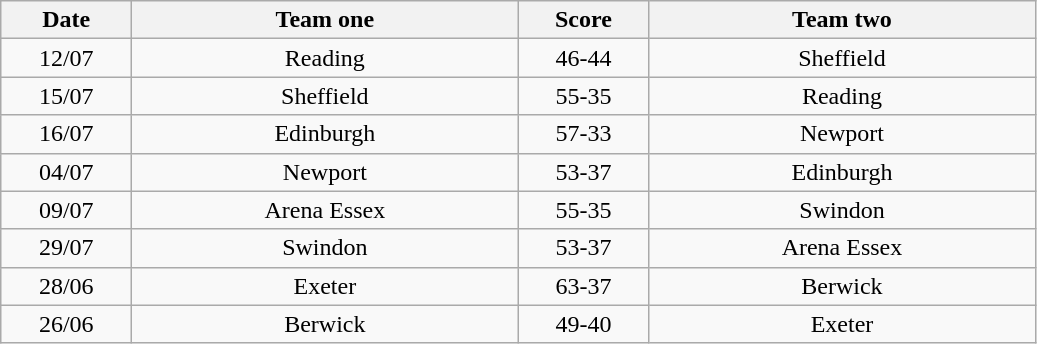<table class="wikitable" style="text-align: center">
<tr>
<th width=80>Date</th>
<th width=250>Team one</th>
<th width=80>Score</th>
<th width=250>Team two</th>
</tr>
<tr>
<td>12/07</td>
<td>Reading</td>
<td>46-44</td>
<td>Sheffield</td>
</tr>
<tr>
<td>15/07</td>
<td>Sheffield</td>
<td>55-35</td>
<td>Reading</td>
</tr>
<tr>
<td>16/07</td>
<td>Edinburgh</td>
<td>57-33</td>
<td>Newport</td>
</tr>
<tr>
<td>04/07</td>
<td>Newport</td>
<td>53-37</td>
<td>Edinburgh</td>
</tr>
<tr>
<td>09/07</td>
<td>Arena Essex</td>
<td>55-35</td>
<td>Swindon</td>
</tr>
<tr>
<td>29/07</td>
<td>Swindon</td>
<td>53-37</td>
<td>Arena Essex</td>
</tr>
<tr>
<td>28/06</td>
<td>Exeter</td>
<td>63-37</td>
<td>Berwick</td>
</tr>
<tr>
<td>26/06</td>
<td>Berwick</td>
<td>49-40</td>
<td>Exeter</td>
</tr>
</table>
